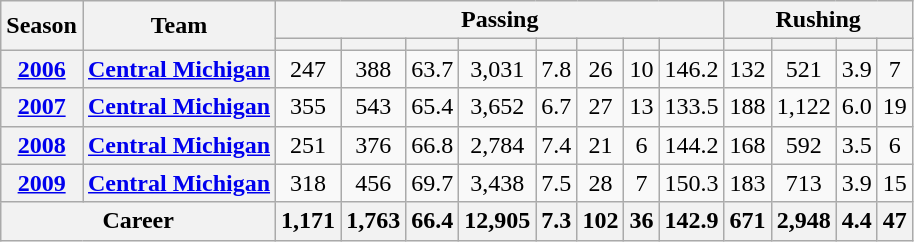<table class="wikitable" style="text-align:center;">
<tr>
<th rowspan="2">Season</th>
<th rowspan="2">Team</th>
<th colspan="8">Passing</th>
<th colspan="4">Rushing</th>
</tr>
<tr>
<th></th>
<th></th>
<th></th>
<th></th>
<th></th>
<th></th>
<th></th>
<th></th>
<th></th>
<th></th>
<th></th>
<th></th>
</tr>
<tr>
<th><a href='#'>2006</a></th>
<th><a href='#'>Central Michigan</a></th>
<td>247</td>
<td>388</td>
<td>63.7</td>
<td>3,031</td>
<td>7.8</td>
<td>26</td>
<td>10</td>
<td>146.2</td>
<td>132</td>
<td>521</td>
<td>3.9</td>
<td>7</td>
</tr>
<tr>
<th><a href='#'>2007</a></th>
<th><a href='#'>Central Michigan</a></th>
<td>355</td>
<td>543</td>
<td>65.4</td>
<td>3,652</td>
<td>6.7</td>
<td>27</td>
<td>13</td>
<td>133.5</td>
<td>188</td>
<td>1,122</td>
<td>6.0</td>
<td>19</td>
</tr>
<tr>
<th><a href='#'>2008</a></th>
<th><a href='#'>Central Michigan</a></th>
<td>251</td>
<td>376</td>
<td>66.8</td>
<td>2,784</td>
<td>7.4</td>
<td>21</td>
<td>6</td>
<td>144.2</td>
<td>168</td>
<td>592</td>
<td>3.5</td>
<td>6</td>
</tr>
<tr>
<th><a href='#'>2009</a></th>
<th><a href='#'>Central Michigan</a></th>
<td>318</td>
<td>456</td>
<td>69.7</td>
<td>3,438</td>
<td>7.5</td>
<td>28</td>
<td>7</td>
<td>150.3</td>
<td>183</td>
<td>713</td>
<td>3.9</td>
<td>15</td>
</tr>
<tr>
<th colspan="2">Career</th>
<th>1,171</th>
<th>1,763</th>
<th>66.4</th>
<th>12,905</th>
<th>7.3</th>
<th>102</th>
<th>36</th>
<th>142.9</th>
<th>671</th>
<th>2,948</th>
<th>4.4</th>
<th>47</th>
</tr>
</table>
